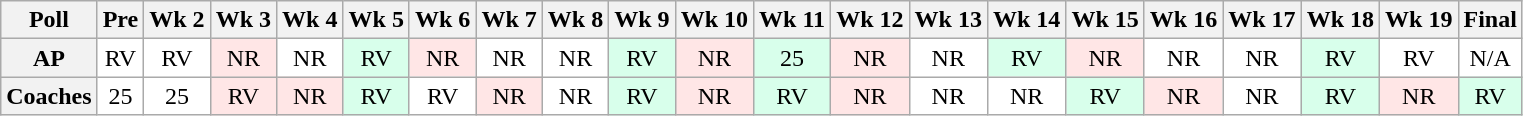<table class="wikitable" style="white-space:nowrap;text-align:center;">
<tr>
<th>Poll</th>
<th>Pre</th>
<th>Wk 2</th>
<th>Wk 3</th>
<th>Wk 4</th>
<th>Wk 5</th>
<th>Wk 6</th>
<th>Wk 7</th>
<th>Wk 8</th>
<th>Wk 9</th>
<th>Wk 10</th>
<th>Wk 11</th>
<th>Wk 12</th>
<th>Wk 13</th>
<th>Wk 14</th>
<th>Wk 15</th>
<th>Wk 16</th>
<th>Wk 17</th>
<th>Wk 18</th>
<th>Wk 19</th>
<th>Final</th>
</tr>
<tr>
<th>AP</th>
<td style="background:#FFF;">RV</td>
<td style="background:#FFF;">RV</td>
<td style="background:#FFE6E6;">NR</td>
<td style="background:#FFF;">NR</td>
<td style="background:#D8FFEB;">RV</td>
<td style="background:#FFE6E6;">NR</td>
<td style="background:#FFF;">NR</td>
<td style="background:#FFF;">NR</td>
<td style="background:#D8FFEB;">RV</td>
<td style="background:#FFE6E6;">NR</td>
<td style="background:#D8FFEB;">25</td>
<td style="background:#FFE6E6;">NR</td>
<td style="background:#FFF;">NR</td>
<td style="background:#D8FFEB;">RV</td>
<td style="background:#FFE6E6;">NR</td>
<td style="background:#FFF;">NR</td>
<td style="background:#FFF;">NR</td>
<td style="background:#D8FFEB;">RV</td>
<td style="background:#FFF;">RV</td>
<td style="background:#FFF;">N/A</td>
</tr>
<tr>
<th>Coaches</th>
<td style="background:#FFF;">25</td>
<td style="background:#FFF;">25</td>
<td style="background:#FFE6E6;">RV</td>
<td style="background:#FFE6E6;">NR</td>
<td style="background:#D8FFEB;">RV</td>
<td style="background:#FFF;">RV</td>
<td style="background:#FFE6E6;">NR</td>
<td style="background:#FFF;">NR</td>
<td style="background:#D8FFEB;">RV</td>
<td style="background:#FFE6E6;">NR</td>
<td style="background:#D8FFEB;">RV</td>
<td style="background:#FFE6E6;">NR</td>
<td style="background:#FFF;">NR</td>
<td style="background:#FFF;">NR</td>
<td style="background:#D8FFEB;">RV</td>
<td style="background:#FFE6E6;">NR</td>
<td style="background:#FFF;">NR</td>
<td style="background:#D8FFEB;">RV</td>
<td style="background:#FFE6E6;">NR</td>
<td style="background:#D8FFEB;">RV</td>
</tr>
</table>
